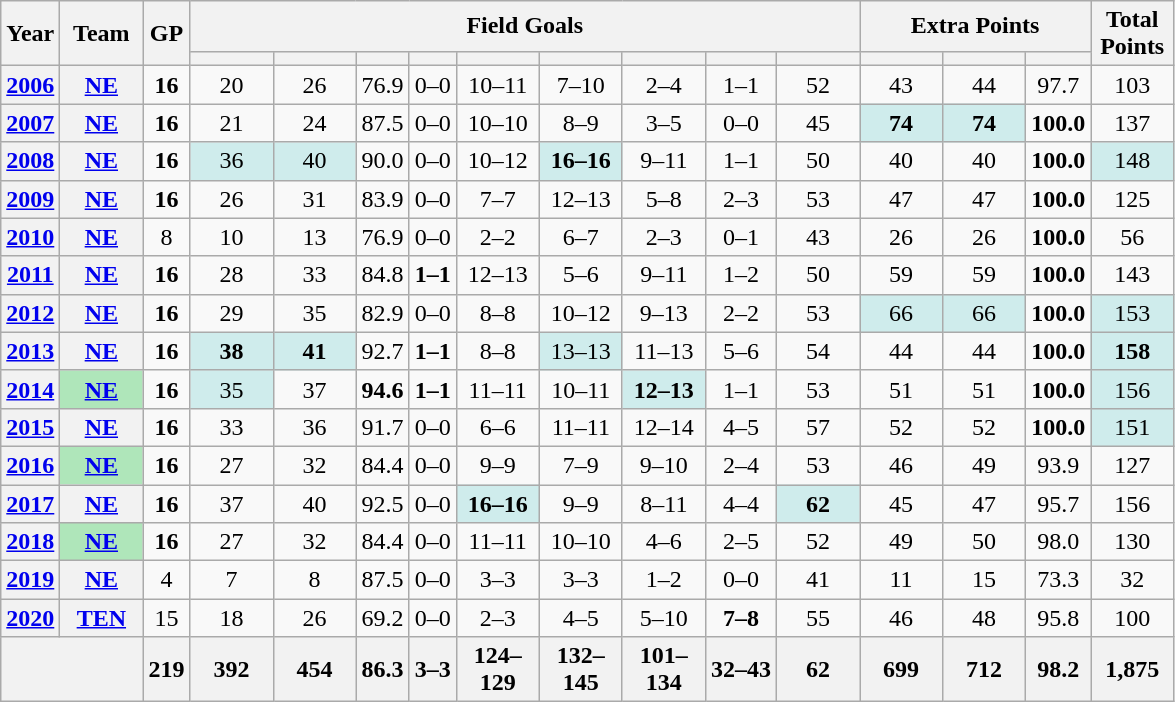<table class="wikitable" style="text-align:center;">
<tr>
<th rowspan="2">Year</th>
<th rowspan="2">Team</th>
<th rowspan="2">GP</th>
<th colspan="9">Field Goals</th>
<th colspan="3">Extra Points</th>
<th rowspan="2">Total Points</th>
</tr>
<tr>
<th></th>
<th></th>
<th></th>
<th></th>
<th></th>
<th></th>
<th></th>
<th></th>
<th></th>
<th></th>
<th></th>
<th></th>
</tr>
<tr>
<th><a href='#'>2006</a></th>
<th><a href='#'>NE</a></th>
<td><strong>16</strong></td>
<td>20</td>
<td>26</td>
<td>76.9</td>
<td>0–0</td>
<td>10–11</td>
<td>7–10</td>
<td>2–4</td>
<td>1–1</td>
<td>52</td>
<td>43</td>
<td>44</td>
<td>97.7</td>
<td>103</td>
</tr>
<tr>
<th><a href='#'>2007</a></th>
<th><a href='#'>NE</a></th>
<td><strong>16</strong></td>
<td>21</td>
<td>24</td>
<td>87.5</td>
<td>0–0</td>
<td>10–10</td>
<td>8–9</td>
<td>3–5</td>
<td>0–0</td>
<td>45</td>
<td style="background:#cfecec; width:3em;"><strong>74</strong></td>
<td style="background:#cfecec; width:3em;"><strong>74</strong></td>
<td><strong>100.0</strong></td>
<td>137</td>
</tr>
<tr>
<th><a href='#'>2008</a></th>
<th><a href='#'>NE</a></th>
<td><strong>16</strong></td>
<td style="background:#cfecec; width:3em;">36</td>
<td style="background:#cfecec; width:3em;">40</td>
<td>90.0</td>
<td>0–0</td>
<td>10–12</td>
<td style="background:#cfecec; width:3em;"><strong>16–16</strong></td>
<td>9–11</td>
<td>1–1</td>
<td>50</td>
<td>40</td>
<td>40</td>
<td><strong>100.0</strong></td>
<td style="background:#cfecec; width:3em;">148</td>
</tr>
<tr>
<th><a href='#'>2009</a></th>
<th><a href='#'>NE</a></th>
<td><strong>16</strong></td>
<td>26</td>
<td>31</td>
<td>83.9</td>
<td>0–0</td>
<td>7–7</td>
<td>12–13</td>
<td>5–8</td>
<td>2–3</td>
<td>53</td>
<td>47</td>
<td>47</td>
<td><strong>100.0</strong></td>
<td>125</td>
</tr>
<tr>
<th><a href='#'>2010</a></th>
<th><a href='#'>NE</a></th>
<td>8</td>
<td>10</td>
<td>13</td>
<td>76.9</td>
<td>0–0</td>
<td>2–2</td>
<td>6–7</td>
<td>2–3</td>
<td>0–1</td>
<td>43</td>
<td>26</td>
<td>26</td>
<td><strong>100.0</strong></td>
<td>56</td>
</tr>
<tr>
<th><a href='#'>2011</a></th>
<th><a href='#'>NE</a></th>
<td><strong>16</strong></td>
<td>28</td>
<td>33</td>
<td>84.8</td>
<td><strong>1–1</strong></td>
<td>12–13</td>
<td>5–6</td>
<td>9–11</td>
<td>1–2</td>
<td>50</td>
<td>59</td>
<td>59</td>
<td><strong>100.0</strong></td>
<td>143</td>
</tr>
<tr>
<th><a href='#'>2012</a></th>
<th><a href='#'>NE</a></th>
<td><strong>16</strong></td>
<td>29</td>
<td>35</td>
<td>82.9</td>
<td>0–0</td>
<td>8–8</td>
<td>10–12</td>
<td>9–13</td>
<td>2–2</td>
<td>53</td>
<td style="background:#cfecec; width:3em;">66</td>
<td style="background:#cfecec; width:3em;">66</td>
<td><strong>100.0</strong></td>
<td style="background:#cfecec; width:3em;">153</td>
</tr>
<tr>
<th><a href='#'>2013</a></th>
<th><a href='#'>NE</a></th>
<td><strong>16</strong></td>
<td style="background:#cfecec; width:3em;"><strong>38</strong></td>
<td style="background:#cfecec; width:3em;"><strong>41</strong></td>
<td>92.7</td>
<td><strong>1–1</strong></td>
<td>8–8</td>
<td style="background:#cfecec; width:3em;">13–13</td>
<td>11–13</td>
<td>5–6</td>
<td>54</td>
<td>44</td>
<td>44</td>
<td><strong>100.0</strong></td>
<td style="background:#cfecec; width:3em;"><strong>158</strong></td>
</tr>
<tr>
<th><a href='#'>2014</a></th>
<th style="background:#afe6ba; width:3em;"><a href='#'>NE</a></th>
<td><strong>16</strong></td>
<td style="background:#cfecec; width:3em;">35</td>
<td>37</td>
<td><strong>94.6</strong></td>
<td><strong>1–1</strong></td>
<td>11–11</td>
<td>10–11</td>
<td style="background:#cfecec; width:3em;"><strong>12–13</strong></td>
<td>1–1</td>
<td>53</td>
<td>51</td>
<td>51</td>
<td><strong>100.0</strong></td>
<td style="background:#cfecec; width:3em;">156</td>
</tr>
<tr>
<th><a href='#'>2015</a></th>
<th><a href='#'>NE</a></th>
<td><strong>16</strong></td>
<td>33</td>
<td>36</td>
<td>91.7</td>
<td>0–0</td>
<td>6–6</td>
<td>11–11</td>
<td>12–14</td>
<td>4–5</td>
<td>57</td>
<td>52</td>
<td>52</td>
<td><strong>100.0</strong></td>
<td style="background:#cfecec; width:3em;">151</td>
</tr>
<tr>
<th><a href='#'>2016</a></th>
<th style="background:#afe6ba; width:3em;"><a href='#'>NE</a></th>
<td><strong>16</strong></td>
<td>27</td>
<td>32</td>
<td>84.4</td>
<td>0–0</td>
<td>9–9</td>
<td>7–9</td>
<td>9–10</td>
<td>2–4</td>
<td>53</td>
<td>46</td>
<td>49</td>
<td>93.9</td>
<td>127</td>
</tr>
<tr>
<th><a href='#'>2017</a></th>
<th><a href='#'>NE</a></th>
<td><strong>16</strong></td>
<td>37</td>
<td>40</td>
<td>92.5</td>
<td>0–0</td>
<td style="background:#cfecec; width:3em;"><strong>16–16</strong></td>
<td>9–9</td>
<td>8–11</td>
<td>4–4</td>
<td style="background:#cfecec; width:3em;"><strong>62</strong></td>
<td>45</td>
<td>47</td>
<td>95.7</td>
<td>156</td>
</tr>
<tr>
<th><a href='#'>2018</a></th>
<th style="background:#afe6ba; width:3em;"><a href='#'>NE</a></th>
<td><strong>16</strong></td>
<td>27</td>
<td>32</td>
<td>84.4</td>
<td>0–0</td>
<td>11–11</td>
<td>10–10</td>
<td>4–6</td>
<td>2–5</td>
<td>52</td>
<td>49</td>
<td>50</td>
<td>98.0</td>
<td>130</td>
</tr>
<tr>
<th><a href='#'>2019</a></th>
<th><a href='#'>NE</a></th>
<td>4</td>
<td>7</td>
<td>8</td>
<td>87.5</td>
<td>0–0</td>
<td>3–3</td>
<td>3–3</td>
<td>1–2</td>
<td>0–0</td>
<td>41</td>
<td>11</td>
<td>15</td>
<td>73.3</td>
<td>32</td>
</tr>
<tr>
<th><a href='#'>2020</a></th>
<th><a href='#'>TEN</a></th>
<td>15</td>
<td>18</td>
<td>26</td>
<td>69.2</td>
<td>0–0</td>
<td>2–3</td>
<td>4–5</td>
<td>5–10</td>
<td><strong>7–8</strong></td>
<td>55</td>
<td>46</td>
<td>48</td>
<td>95.8</td>
<td>100</td>
</tr>
<tr>
<th colspan="2"></th>
<th>219</th>
<th>392</th>
<th>454</th>
<th>86.3</th>
<th>3–3</th>
<th>124–129</th>
<th>132–145</th>
<th>101–134</th>
<th>32–43</th>
<th>62</th>
<th>699</th>
<th>712</th>
<th>98.2</th>
<th>1,875</th>
</tr>
</table>
